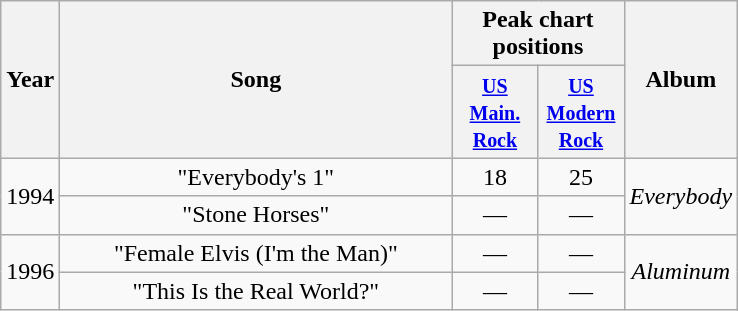<table class="wikitable" style="text-align: center;">
<tr>
<th align=center rowspan=2>Year</th>
<th width=254;' align=center rowspan=2>Song</th>
<th align=center colspan=2>Peak chart positions</th>
<th align=center rowspan=2>Album</th>
</tr>
<tr>
<th width="50px"><small><a href='#'>US Main. Rock</a></small></th>
<th width="50px"><small><a href='#'>US Modern Rock</a></small></th>
</tr>
<tr>
<td rowspan="2">1994</td>
<td>"Everybody's 1"</td>
<td align="center">18</td>
<td align="center">25</td>
<td rowspan="2"><em>Everybody</em></td>
</tr>
<tr>
<td>"Stone Horses"</td>
<td align="center">—</td>
<td align="center">—</td>
</tr>
<tr>
<td rowspan="2">1996</td>
<td>"Female Elvis (I'm the Man)"</td>
<td align="center">—</td>
<td align="center">—</td>
<td rowspan="2"><em>Aluminum</em></td>
</tr>
<tr>
<td>"This Is the Real World?"</td>
<td align="center">—</td>
<td align="center">—</td>
</tr>
</table>
